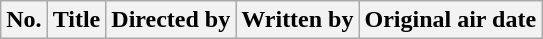<table class="wikitable plainrowheaders" style="background:#fff;">
<tr>
<th style="background:#;">No.</th>
<th style="background:#;">Title</th>
<th style="background:#;">Directed by</th>
<th style="background:#;">Written by</th>
<th style="background:#;">Original air date<br>











</th>
</tr>
</table>
